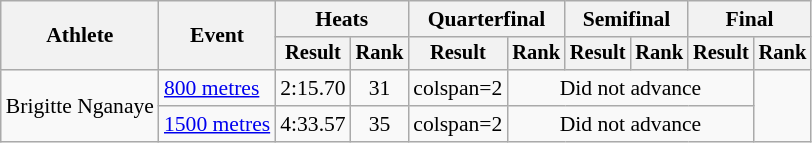<table class="wikitable" style="font-size:90%">
<tr>
<th rowspan="2">Athlete</th>
<th rowspan="2">Event</th>
<th colspan="2">Heats</th>
<th colspan="2">Quarterfinal</th>
<th colspan="2">Semifinal</th>
<th colspan="2">Final</th>
</tr>
<tr style="font-size:95%">
<th>Result</th>
<th>Rank</th>
<th>Result</th>
<th>Rank</th>
<th>Result</th>
<th>Rank</th>
<th>Result</th>
<th>Rank</th>
</tr>
<tr align=center>
<td align=left rowspan=2>Brigitte Nganaye</td>
<td align=left><a href='#'>800 metres</a></td>
<td>2:15.70</td>
<td>31</td>
<td>colspan=2</td>
<td colspan=4>Did not advance</td>
</tr>
<tr align=center>
<td align=left><a href='#'>1500 metres</a></td>
<td>4:33.57</td>
<td>35</td>
<td>colspan=2</td>
<td colspan=4>Did not advance</td>
</tr>
</table>
